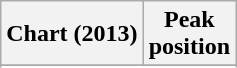<table class="wikitable sortable plainrowheaders">
<tr>
<th>Chart (2013)</th>
<th>Peak<br>position</th>
</tr>
<tr>
</tr>
<tr>
</tr>
<tr>
</tr>
<tr>
</tr>
<tr>
</tr>
<tr>
</tr>
</table>
